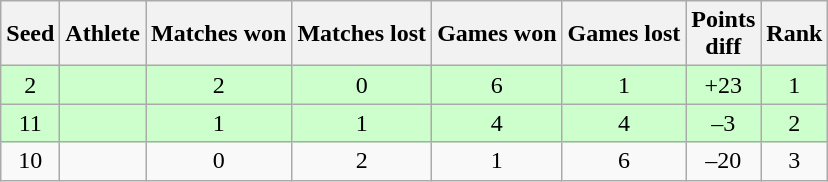<table class="wikitable">
<tr>
<th>Seed</th>
<th>Athlete</th>
<th>Matches won</th>
<th>Matches lost</th>
<th>Games won</th>
<th>Games lost</th>
<th>Points<br>diff</th>
<th>Rank</th>
</tr>
<tr bgcolor="#ccffcc">
<td align="center">2</td>
<td></td>
<td align="center">2</td>
<td align="center">0</td>
<td align="center">6</td>
<td align="center">1</td>
<td align="center">+23</td>
<td align="center">1</td>
</tr>
<tr bgcolor="#ccffcc">
<td align="center">11</td>
<td></td>
<td align="center">1</td>
<td align="center">1</td>
<td align="center">4</td>
<td align="center">4</td>
<td align="center">–3</td>
<td align="center">2</td>
</tr>
<tr>
<td align="center">10</td>
<td></td>
<td align="center">0</td>
<td align="center">2</td>
<td align="center">1</td>
<td align="center">6</td>
<td align="center">–20</td>
<td align="center">3</td>
</tr>
</table>
